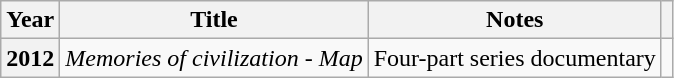<table class="wikitable plainrowheaders sortable">
<tr>
<th scope="col">Year</th>
<th scope="col">Title</th>
<th scope="col" class="unsortable">Notes</th>
<th scope="col" class="unsortable"></th>
</tr>
<tr>
<th scope="row">2012</th>
<td><em>Memories of civilization - Map</em></td>
<td>Four-part series documentary</td>
<td></td>
</tr>
</table>
